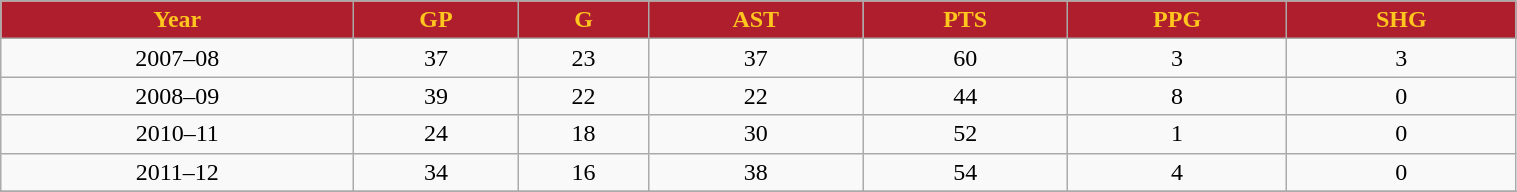<table class="wikitable" width="80%">
<tr align="center"  style=" background:#AF1E2D;color:#FFC61E;">
<td><strong>Year</strong></td>
<td><strong>GP</strong></td>
<td><strong>G</strong></td>
<td><strong>AST</strong></td>
<td><strong>PTS</strong></td>
<td><strong>PPG</strong></td>
<td><strong>SHG</strong></td>
</tr>
<tr align="center" bgcolor="">
<td>2007–08</td>
<td>37</td>
<td>23</td>
<td>37</td>
<td>60</td>
<td>3</td>
<td>3</td>
</tr>
<tr align="center" bgcolor="">
<td>2008–09</td>
<td>39</td>
<td>22</td>
<td>22</td>
<td>44</td>
<td>8</td>
<td>0</td>
</tr>
<tr align="center" bgcolor="">
<td>2010–11</td>
<td>24</td>
<td>18</td>
<td>30</td>
<td>52</td>
<td>1</td>
<td>0</td>
</tr>
<tr align="center" bgcolor="">
<td>2011–12</td>
<td>34</td>
<td>16</td>
<td>38</td>
<td>54</td>
<td>4</td>
<td>0</td>
</tr>
<tr align="center" bgcolor="">
</tr>
</table>
